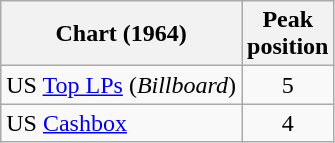<table class="wikitable">
<tr>
<th>Chart (1964)</th>
<th>Peak<br>position</th>
</tr>
<tr>
<td>US <a href='#'>Top LPs</a> (<em>Billboard</em>)</td>
<td align="center">5</td>
</tr>
<tr>
<td>US <a href='#'>Cashbox</a></td>
<td align="center">4</td>
</tr>
</table>
